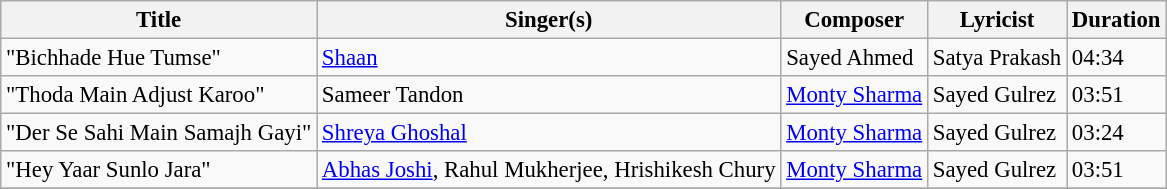<table class="wikitable" style="font-size:95%;">
<tr>
<th>Title</th>
<th>Singer(s)</th>
<th>Composer</th>
<th>Lyricist</th>
<th>Duration</th>
</tr>
<tr>
<td>"Bichhade Hue Tumse"</td>
<td><a href='#'>Shaan</a></td>
<td>Sayed Ahmed</td>
<td>Satya Prakash</td>
<td>04:34</td>
</tr>
<tr>
<td>"Thoda Main Adjust Karoo"</td>
<td>Sameer Tandon</td>
<td><a href='#'>Monty Sharma</a></td>
<td>Sayed Gulrez</td>
<td>03:51</td>
</tr>
<tr>
<td>"Der Se Sahi Main Samajh Gayi"</td>
<td><a href='#'>Shreya Ghoshal</a></td>
<td><a href='#'>Monty Sharma</a></td>
<td>Sayed Gulrez</td>
<td>03:24</td>
</tr>
<tr>
<td>"Hey Yaar Sunlo Jara"</td>
<td><a href='#'>Abhas Joshi</a>, Rahul Mukherjee, Hrishikesh Chury</td>
<td><a href='#'>Monty Sharma</a></td>
<td>Sayed Gulrez</td>
<td>03:51</td>
</tr>
<tr>
</tr>
</table>
